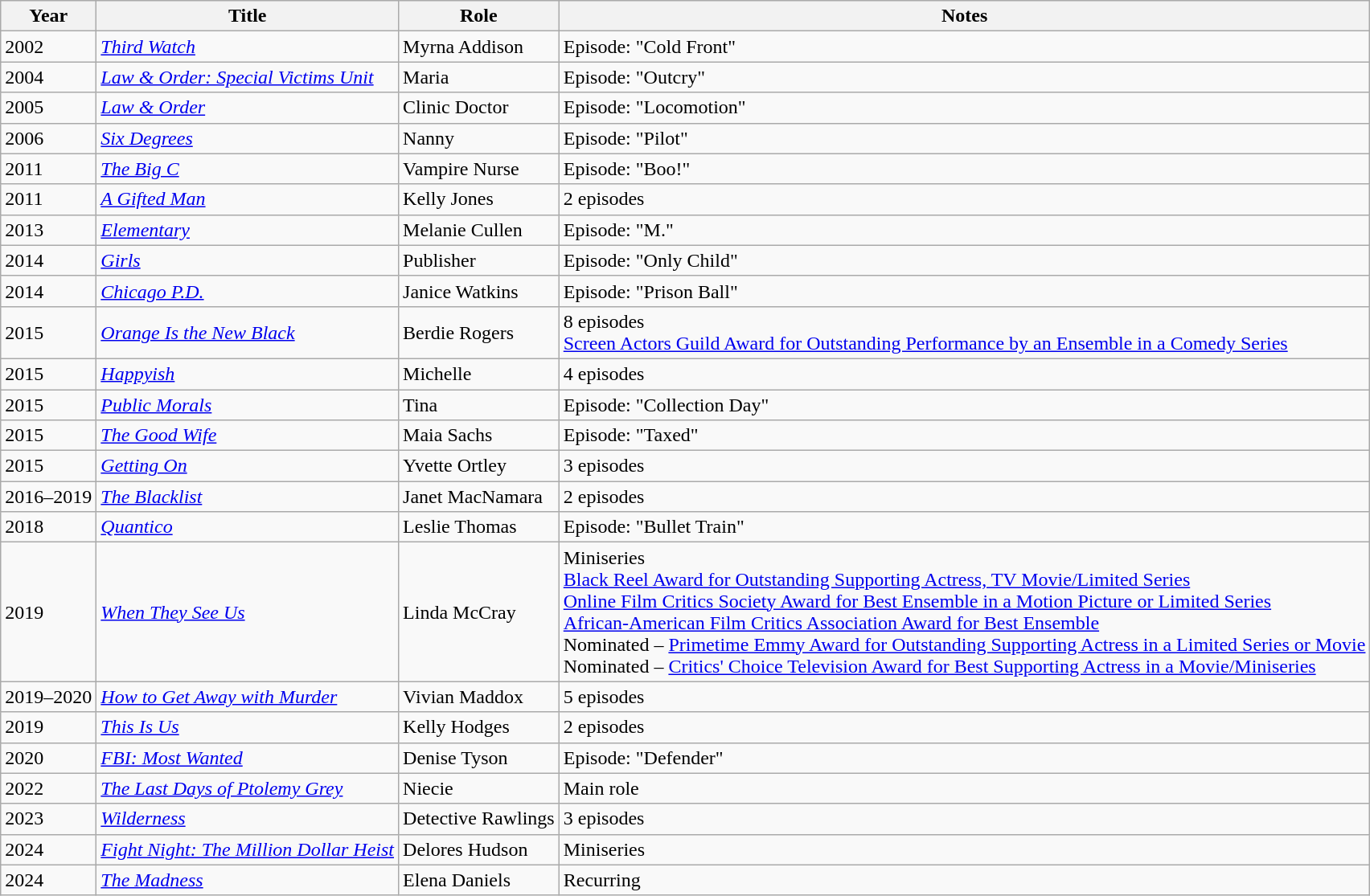<table class="wikitable sortable">
<tr>
<th>Year</th>
<th>Title</th>
<th>Role</th>
<th class="unsortable">Notes</th>
</tr>
<tr>
<td>2002</td>
<td><em><a href='#'>Third Watch</a></em></td>
<td>Myrna Addison</td>
<td>Episode: "Cold Front"</td>
</tr>
<tr>
<td>2004</td>
<td><em><a href='#'>Law & Order: Special Victims Unit</a></em></td>
<td>Maria</td>
<td>Episode: "Outcry"</td>
</tr>
<tr>
<td>2005</td>
<td><em><a href='#'>Law & Order</a></em></td>
<td>Clinic Doctor</td>
<td>Episode: "Locomotion"</td>
</tr>
<tr>
<td>2006</td>
<td><em><a href='#'>Six Degrees</a></em></td>
<td>Nanny</td>
<td>Episode: "Pilot"</td>
</tr>
<tr>
<td>2011</td>
<td><em><a href='#'>The Big C</a></em></td>
<td>Vampire Nurse</td>
<td>Episode: "Boo!"</td>
</tr>
<tr>
<td>2011</td>
<td><em><a href='#'>A Gifted Man</a></em></td>
<td>Kelly Jones</td>
<td>2 episodes</td>
</tr>
<tr>
<td>2013</td>
<td><em><a href='#'>Elementary</a></em></td>
<td>Melanie Cullen</td>
<td>Episode: "M."</td>
</tr>
<tr>
<td>2014</td>
<td><em><a href='#'>Girls</a></em></td>
<td>Publisher</td>
<td>Episode: "Only Child"</td>
</tr>
<tr>
<td>2014</td>
<td><em><a href='#'>Chicago P.D.</a></em></td>
<td>Janice Watkins</td>
<td>Episode: "Prison Ball"</td>
</tr>
<tr>
<td>2015</td>
<td><em><a href='#'>Orange Is the New Black</a></em></td>
<td>Berdie Rogers</td>
<td>8 episodes<br><a href='#'>Screen Actors Guild Award for Outstanding Performance by an Ensemble in a Comedy Series</a></td>
</tr>
<tr>
<td>2015</td>
<td><em><a href='#'>Happyish</a></em></td>
<td>Michelle</td>
<td>4 episodes</td>
</tr>
<tr>
<td>2015</td>
<td><em><a href='#'>Public Morals</a></em></td>
<td>Tina</td>
<td>Episode: "Collection Day"</td>
</tr>
<tr>
<td>2015</td>
<td><em><a href='#'>The Good Wife</a></em></td>
<td>Maia Sachs</td>
<td>Episode: "Taxed"</td>
</tr>
<tr>
<td>2015</td>
<td><em><a href='#'>Getting On</a></em></td>
<td>Yvette Ortley</td>
<td>3 episodes</td>
</tr>
<tr>
<td>2016–2019</td>
<td><em><a href='#'>The Blacklist</a></em></td>
<td>Janet MacNamara</td>
<td>2 episodes</td>
</tr>
<tr>
<td>2018</td>
<td><em><a href='#'>Quantico</a></em></td>
<td>Leslie Thomas</td>
<td>Episode: "Bullet Train"</td>
</tr>
<tr>
<td>2019</td>
<td><em><a href='#'>When They See Us</a></em></td>
<td>Linda McCray</td>
<td>Miniseries<br><a href='#'>Black Reel Award for Outstanding Supporting Actress, TV Movie/Limited Series</a><br><a href='#'>Online Film Critics Society Award for Best Ensemble in a Motion Picture or Limited Series</a><br><a href='#'>African-American Film Critics Association Award for Best Ensemble</a><br>Nominated – <a href='#'>Primetime Emmy Award for Outstanding Supporting Actress in a Limited Series or Movie</a><br>Nominated – <a href='#'>Critics' Choice Television Award for Best Supporting Actress in a Movie/Miniseries</a></td>
</tr>
<tr>
<td>2019–2020</td>
<td><em><a href='#'>How to Get Away with Murder</a></em></td>
<td>Vivian Maddox</td>
<td>5 episodes</td>
</tr>
<tr>
<td>2019</td>
<td><em><a href='#'>This Is Us</a></em></td>
<td>Kelly Hodges</td>
<td>2 episodes</td>
</tr>
<tr>
<td>2020</td>
<td><em><a href='#'>FBI: Most Wanted</a></em></td>
<td>Denise Tyson</td>
<td>Episode: "Defender"</td>
</tr>
<tr>
<td>2022</td>
<td><em><a href='#'>The Last Days of Ptolemy Grey</a></em></td>
<td>Niecie</td>
<td>Main role</td>
</tr>
<tr>
<td>2023</td>
<td><em><a href='#'>Wilderness</a></em></td>
<td>Detective Rawlings</td>
<td>3 episodes</td>
</tr>
<tr>
<td>2024</td>
<td><em><a href='#'>Fight Night: The Million Dollar Heist</a></em></td>
<td>Delores Hudson</td>
<td>Miniseries</td>
</tr>
<tr>
<td>2024</td>
<td><em><a href='#'>The Madness</a></em></td>
<td>Elena Daniels</td>
<td>Recurring</td>
</tr>
</table>
